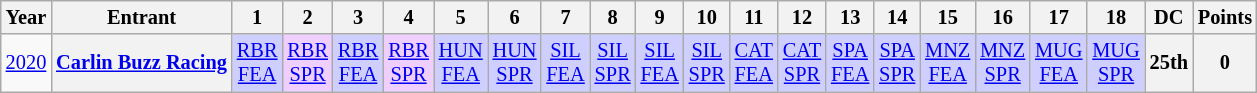<table class="wikitable" style="text-align:center; font-size:85%">
<tr>
<th>Year</th>
<th>Entrant</th>
<th>1</th>
<th>2</th>
<th>3</th>
<th>4</th>
<th>5</th>
<th>6</th>
<th>7</th>
<th>8</th>
<th>9</th>
<th>10</th>
<th>11</th>
<th>12</th>
<th>13</th>
<th>14</th>
<th>15</th>
<th>16</th>
<th>17</th>
<th>18</th>
<th>DC</th>
<th>Points</th>
</tr>
<tr>
<td><a href='#'>2020</a></td>
<th nowrap><a href='#'>Carlin Buzz Racing</a></th>
<td style="background:#CFCFFF;"><a href='#'>RBR<br>FEA</a><br></td>
<td style="background:#EFCFFF;"><a href='#'>RBR<br>SPR</a><br></td>
<td style="background:#CFCFFF;"><a href='#'>RBR<br>FEA</a><br> </td>
<td style="background:#EFCFFF;"><a href='#'>RBR<br>SPR</a><br> </td>
<td style="background:#CFCFFF;"><a href='#'>HUN<br>FEA</a><br> </td>
<td style="background:#CFCFFF;"><a href='#'>HUN<br>SPR</a><br> </td>
<td style="background:#CFCFFF;"><a href='#'>SIL<br>FEA</a><br> </td>
<td style="background:#CFCFFF;"><a href='#'>SIL<br>SPR</a><br> </td>
<td style="background:#CFCFFF;"><a href='#'>SIL<br>FEA</a><br> </td>
<td style="background:#CFCFFF;"><a href='#'>SIL<br>SPR</a><br> </td>
<td style="background:#CFCFFF;"><a href='#'>CAT<br>FEA</a><br> </td>
<td style="background:#CFCFFF;"><a href='#'>CAT<br>SPR</a><br> </td>
<td style="background:#CFCFFF;"><a href='#'>SPA<br>FEA</a><br> </td>
<td style="background:#CFCFFF;"><a href='#'>SPA<br>SPR</a><br> </td>
<td style="background:#CFCFFF;"><a href='#'>MNZ<br>FEA</a><br></td>
<td style="background:#CFCFFF;"><a href='#'>MNZ<br>SPR</a><br></td>
<td style="background:#CFCFFF;"><a href='#'>MUG<br>FEA</a><br></td>
<td style="background:#CFCFFF;"><a href='#'>MUG<br>SPR</a><br></td>
<th>25th</th>
<th>0</th>
</tr>
</table>
